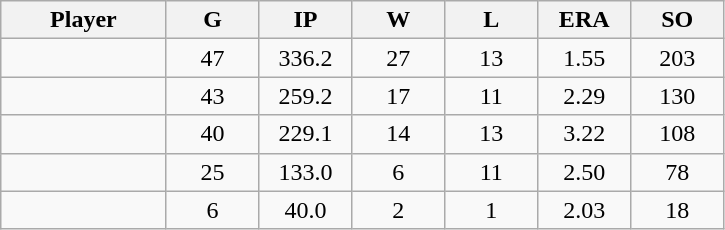<table class="wikitable sortable">
<tr>
<th bgcolor="#DDDDFF" width="16%">Player</th>
<th bgcolor="#DDDDFF" width="9%">G</th>
<th bgcolor="#DDDDFF" width="9%">IP</th>
<th bgcolor="#DDDDFF" width="9%">W</th>
<th bgcolor="#DDDDFF" width="9%">L</th>
<th bgcolor="#DDDDFF" width="9%">ERA</th>
<th bgcolor="#DDDDFF" width="9%">SO</th>
</tr>
<tr align="center">
<td></td>
<td>47</td>
<td>336.2</td>
<td>27</td>
<td>13</td>
<td>1.55</td>
<td>203</td>
</tr>
<tr align="center">
<td></td>
<td>43</td>
<td>259.2</td>
<td>17</td>
<td>11</td>
<td>2.29</td>
<td>130</td>
</tr>
<tr align="center">
<td></td>
<td>40</td>
<td>229.1</td>
<td>14</td>
<td>13</td>
<td>3.22</td>
<td>108</td>
</tr>
<tr align="center">
<td></td>
<td>25</td>
<td>133.0</td>
<td>6</td>
<td>11</td>
<td>2.50</td>
<td>78</td>
</tr>
<tr align="center">
<td></td>
<td>6</td>
<td>40.0</td>
<td>2</td>
<td>1</td>
<td>2.03</td>
<td>18</td>
</tr>
</table>
